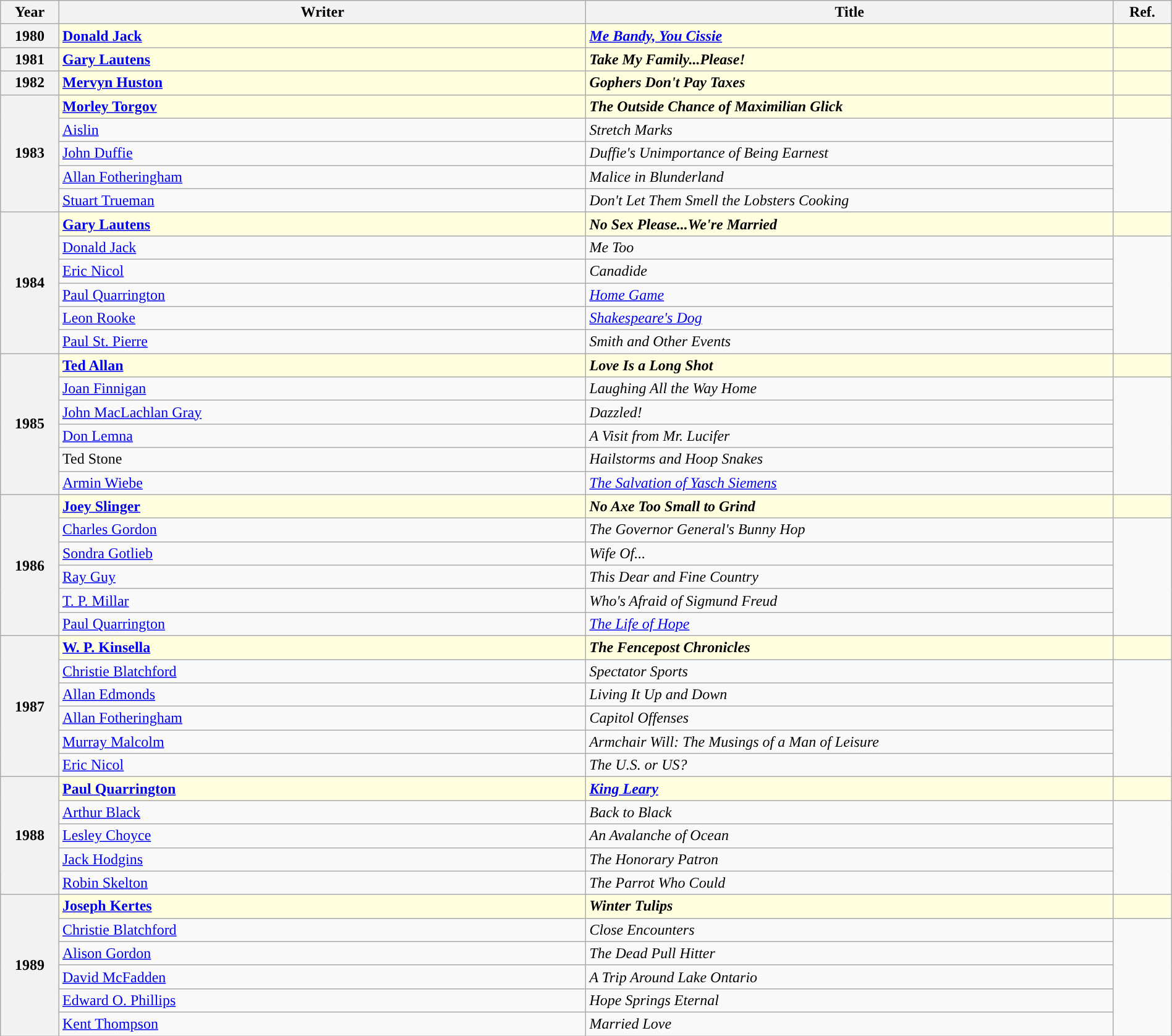<table class="wikitable" style="width:100%;">
<tr>
<th width=5%>Year</th>
<th width=45%>Writer</th>
<th width=45%>Title</th>
<th width=5%>Ref.</th>
</tr>
<tr>
<th>1980</th>
<td style="background:lightyellow;"><strong><a href='#'>Donald Jack</a></strong></td>
<td style=background:lightyellow;"><strong><em><a href='#'>Me Bandy, You Cissie</a></em></strong></td>
<td style=background:lightyellow;"></td>
</tr>
<tr>
<th>1981</th>
<td style="background:lightyellow;"><strong><a href='#'>Gary Lautens</a></strong></td>
<td style="background:lightyellow;"><strong><em>Take My Family...Please!</em></strong></td>
<td style="background:lightyellow;"></td>
</tr>
<tr>
<th>1982</th>
<td style="background:lightyellow;"><strong><a href='#'>Mervyn Huston</a></strong></td>
<td style="background:lightyellow;"><strong><em>Gophers Don't Pay Taxes</em></strong></td>
<td style="background:lightyellow;"></td>
</tr>
<tr>
<th rowspan="5">1983</th>
<td style="background:lightyellow;"><strong><a href='#'>Morley Torgov</a></strong></td>
<td style="background:lightyellow;"><strong><em>The Outside Chance of Maximilian Glick</em></strong></td>
<td style="background:lightyellow;"></td>
</tr>
<tr>
<td><a href='#'>Aislin</a></td>
<td><em>Stretch Marks</em></td>
<td rowspan=4></td>
</tr>
<tr>
<td><a href='#'>John Duffie</a></td>
<td><em>Duffie's Unimportance of Being Earnest</em></td>
</tr>
<tr>
<td><a href='#'>Allan Fotheringham</a></td>
<td><em>Malice in Blunderland</em></td>
</tr>
<tr>
<td><a href='#'>Stuart Trueman</a></td>
<td><em>Don't Let Them Smell the Lobsters Cooking</em></td>
</tr>
<tr>
<th rowspan="6">1984</th>
<td style="background:lightyellow;"><strong><a href='#'>Gary Lautens</a></strong></td>
<td style="background:lightyellow;"><strong><em>No Sex Please...We're Married</em></strong></td>
<td style="background:lightyellow;"></td>
</tr>
<tr>
<td><a href='#'>Donald Jack</a></td>
<td><em>Me Too</em></td>
<td rowspan=5></td>
</tr>
<tr>
<td><a href='#'>Eric Nicol</a></td>
<td><em>Canadide</em></td>
</tr>
<tr>
<td><a href='#'>Paul Quarrington</a></td>
<td><em><a href='#'>Home Game</a></em></td>
</tr>
<tr>
<td><a href='#'>Leon Rooke</a></td>
<td><em><a href='#'>Shakespeare's Dog</a></em></td>
</tr>
<tr>
<td><a href='#'>Paul St. Pierre</a></td>
<td><em>Smith and Other Events</em></td>
</tr>
<tr>
<th rowspan="6">1985</th>
<td style="background:lightyellow;"><strong><a href='#'>Ted Allan</a></strong></td>
<td style="background:lightyellow;"><strong><em>Love Is a Long Shot</em></strong></td>
<td style="background:lightyellow;"></td>
</tr>
<tr>
<td><a href='#'>Joan Finnigan</a></td>
<td><em>Laughing All the Way Home</em></td>
<td rowspan=5></td>
</tr>
<tr>
<td><a href='#'>John MacLachlan Gray</a></td>
<td><em>Dazzled!</em></td>
</tr>
<tr>
<td><a href='#'>Don Lemna</a></td>
<td><em>A Visit from Mr. Lucifer</em></td>
</tr>
<tr>
<td>Ted Stone</td>
<td><em>Hailstorms and Hoop Snakes</em></td>
</tr>
<tr>
<td><a href='#'>Armin Wiebe</a></td>
<td><em><a href='#'>The Salvation of Yasch Siemens</a></em></td>
</tr>
<tr>
<th rowspan="6">1986</th>
<td style="background:lightyellow;"><strong><a href='#'>Joey Slinger</a></strong></td>
<td style="background:lightyellow;"><strong><em>No Axe Too Small to Grind</em></strong></td>
<td style="background:lightyellow;"></td>
</tr>
<tr>
<td><a href='#'>Charles Gordon</a></td>
<td><em>The Governor General's Bunny Hop</em></td>
<td rowspan=5></td>
</tr>
<tr>
<td><a href='#'>Sondra Gotlieb</a></td>
<td><em>Wife Of...</em></td>
</tr>
<tr>
<td><a href='#'>Ray Guy</a></td>
<td><em>This Dear and Fine Country</em></td>
</tr>
<tr>
<td><a href='#'>T. P. Millar</a></td>
<td><em>Who's Afraid of Sigmund Freud</em></td>
</tr>
<tr>
<td><a href='#'>Paul Quarrington</a></td>
<td><em><a href='#'>The Life of Hope</a></em></td>
</tr>
<tr>
<th rowspan="6">1987</th>
<td style="background:lightyellow;"><strong><a href='#'>W. P. Kinsella</a></strong></td>
<td style="background:lightyellow;"><strong><em>The Fencepost Chronicles</em></strong></td>
<td style="background:lightyellow;"></td>
</tr>
<tr>
<td><a href='#'>Christie Blatchford</a></td>
<td><em>Spectator Sports</em></td>
<td rowspan=5></td>
</tr>
<tr>
<td><a href='#'>Allan Edmonds</a></td>
<td><em>Living It Up and Down</em></td>
</tr>
<tr>
<td><a href='#'>Allan Fotheringham</a></td>
<td><em>Capitol Offenses</em></td>
</tr>
<tr>
<td><a href='#'>Murray Malcolm</a></td>
<td><em>Armchair Will: The Musings of a Man of Leisure</em></td>
</tr>
<tr>
<td><a href='#'>Eric Nicol</a></td>
<td><em>The U.S. or US?</em></td>
</tr>
<tr>
<th rowspan="5">1988</th>
<td style="background:lightyellow;"><strong><a href='#'>Paul Quarrington</a></strong></td>
<td style="background:lightyellow;"><strong><em><a href='#'>King Leary</a></em></strong></td>
<td style="background:lightyellow;"></td>
</tr>
<tr>
<td><a href='#'>Arthur Black</a></td>
<td><em>Back to Black</em></td>
<td rowspan=4></td>
</tr>
<tr>
<td><a href='#'>Lesley Choyce</a></td>
<td><em>An Avalanche of Ocean</em></td>
</tr>
<tr>
<td><a href='#'>Jack Hodgins</a></td>
<td><em>The Honorary Patron</em></td>
</tr>
<tr>
<td><a href='#'>Robin Skelton</a></td>
<td><em>The Parrot Who Could</em></td>
</tr>
<tr>
<th rowspan="6">1989</th>
<td style="background:lightyellow;"><strong><a href='#'>Joseph Kertes</a></strong></td>
<td style="background:lightyellow;"><strong><em>Winter Tulips</em></strong></td>
<td style="background:lightyellow;"></td>
</tr>
<tr>
<td><a href='#'>Christie Blatchford</a></td>
<td><em>Close Encounters</em></td>
<td rowspan=5></td>
</tr>
<tr>
<td><a href='#'>Alison Gordon</a></td>
<td><em>The Dead Pull Hitter</em></td>
</tr>
<tr>
<td><a href='#'>David McFadden</a></td>
<td><em>A Trip Around Lake Ontario</em></td>
</tr>
<tr>
<td><a href='#'>Edward O. Phillips</a></td>
<td><em>Hope Springs Eternal</em></td>
</tr>
<tr>
<td><a href='#'>Kent Thompson</a></td>
<td><em>Married Love</em></td>
</tr>
</table>
